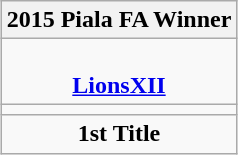<table class="wikitable" style="text-align: center; margin: 0 auto;">
<tr>
<th>2015 Piala FA Winner</th>
</tr>
<tr>
<td><br><strong><a href='#'>LionsXII</a></strong></td>
</tr>
<tr>
<td></td>
</tr>
<tr>
<td><strong>1st Title</strong></td>
</tr>
</table>
